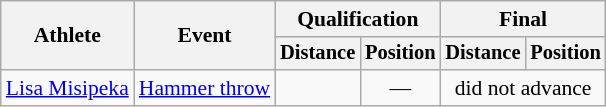<table class=wikitable style="font-size:90%">
<tr>
<th rowspan="2">Athlete</th>
<th rowspan="2">Event</th>
<th colspan="2">Qualification</th>
<th colspan="2">Final</th>
</tr>
<tr style="font-size:95%">
<th>Distance</th>
<th>Position</th>
<th>Distance</th>
<th>Position</th>
</tr>
<tr align=center>
<td align=left><a href='#'>Lisa Misipeka</a></td>
<td align=left><a href='#'>Hammer throw</a></td>
<td></td>
<td>—</td>
<td colspan=2>did not advance</td>
</tr>
</table>
